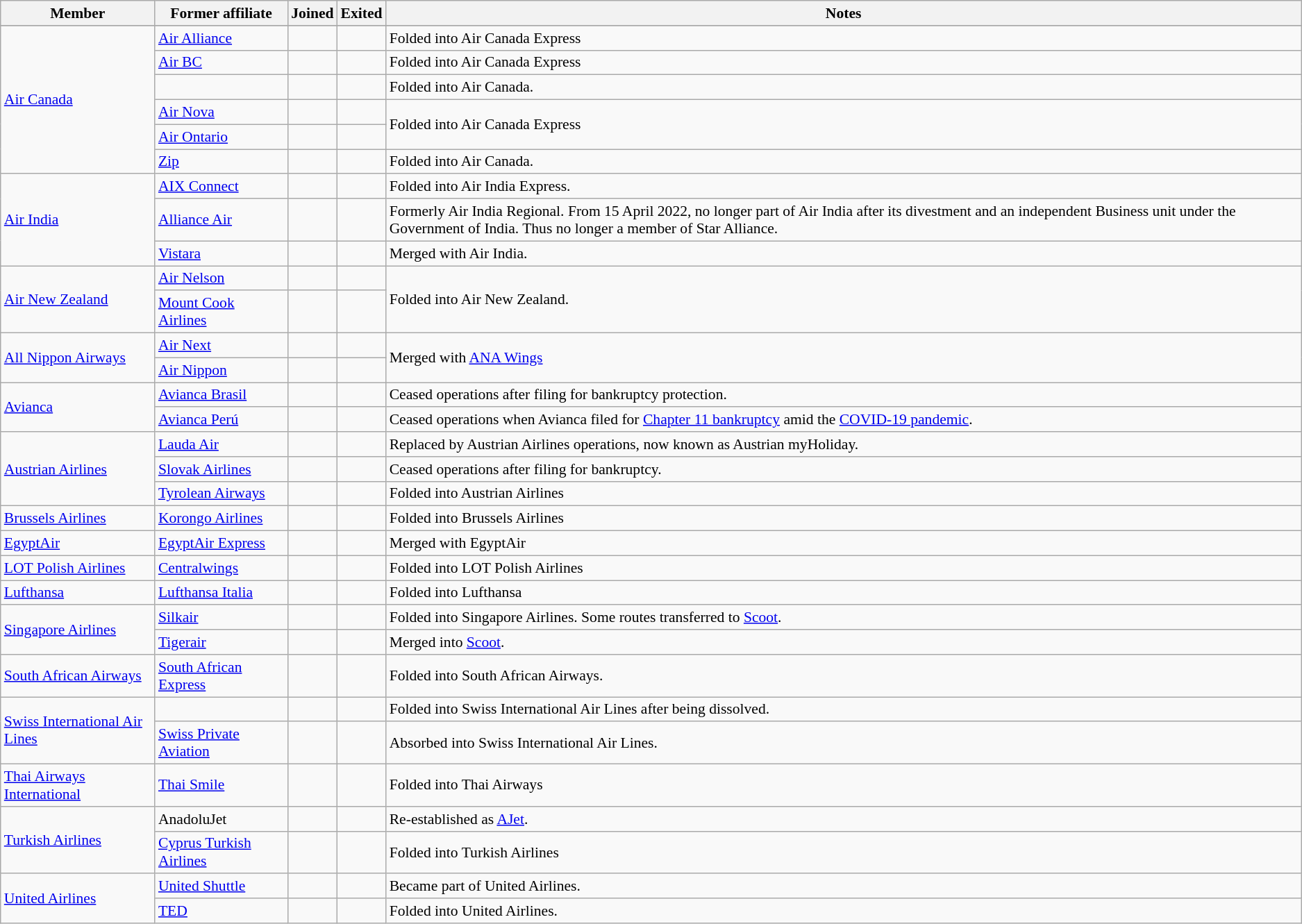<table class="sortable wikitable" style="font-size:90%;">
<tr>
<th scope="col">Member</th>
<th scope="col">Former affiliate</th>
<th scope="col">Joined</th>
<th scope="col">Exited</th>
<th scope="col">Notes</th>
</tr>
<tr>
</tr>
<tr>
<td rowspan="6"> <a href='#'>Air Canada</a></td>
<td> <a href='#'>Air Alliance</a></td>
<td></td>
<td></td>
<td>Folded into Air Canada Express</td>
</tr>
<tr>
<td> <a href='#'>Air BC</a></td>
<td></td>
<td></td>
<td>Folded into Air Canada Express</td>
</tr>
<tr>
<td> </td>
<td></td>
<td></td>
<td>Folded into Air Canada.</td>
</tr>
<tr>
<td> <a href='#'>Air Nova</a></td>
<td></td>
<td></td>
<td rowspan="2">Folded into Air Canada Express</td>
</tr>
<tr>
<td> <a href='#'>Air Ontario</a></td>
<td></td>
<td></td>
</tr>
<tr>
<td> <a href='#'>Zip</a></td>
<td></td>
<td></td>
<td>Folded into Air Canada.</td>
</tr>
<tr>
<td rowspan="3"> <a href='#'>Air India</a></td>
<td> <a href='#'>AIX Connect</a></td>
<td></td>
<td></td>
<td>Folded into Air India Express.</td>
</tr>
<tr>
<td> <a href='#'>Alliance Air</a></td>
<td></td>
<td></td>
<td>Formerly Air India Regional. From 15 April 2022, no longer part of Air India after its divestment and an independent Business unit under the Government of India. Thus no longer a member of Star Alliance.</td>
</tr>
<tr>
<td> <a href='#'>Vistara</a></td>
<td></td>
<td></td>
<td>Merged with Air India.</td>
</tr>
<tr>
<td rowspan="2"> <a href='#'>Air New Zealand</a></td>
<td> <a href='#'>Air Nelson</a></td>
<td></td>
<td></td>
<td rowspan="2">Folded into Air New Zealand.</td>
</tr>
<tr>
<td> <a href='#'>Mount Cook Airlines</a></td>
<td></td>
<td></td>
</tr>
<tr>
<td rowspan="2"> <a href='#'>All Nippon Airways</a></td>
<td> <a href='#'>Air Next</a></td>
<td></td>
<td></td>
<td rowspan="2">Merged with <a href='#'>ANA Wings</a></td>
</tr>
<tr>
<td> <a href='#'>Air Nippon</a></td>
<td></td>
<td></td>
</tr>
<tr>
<td rowspan="2"> <a href='#'>Avianca</a></td>
<td> <a href='#'>Avianca Brasil</a></td>
<td></td>
<td></td>
<td>Ceased operations after filing for bankruptcy protection.</td>
</tr>
<tr>
<td> <a href='#'>Avianca Perú</a></td>
<td></td>
<td></td>
<td>Ceased operations when Avianca filed for <a href='#'>Chapter 11 bankruptcy</a> amid the <a href='#'>COVID-19 pandemic</a>.</td>
</tr>
<tr>
<td rowspan="3"> <a href='#'>Austrian Airlines</a></td>
<td> <a href='#'>Lauda Air</a></td>
<td></td>
<td></td>
<td>Replaced by Austrian Airlines operations, now known as Austrian myHoliday.</td>
</tr>
<tr>
<td> <a href='#'>Slovak Airlines</a></td>
<td></td>
<td></td>
<td>Ceased operations after filing for bankruptcy.</td>
</tr>
<tr>
<td> <a href='#'>Tyrolean Airways</a></td>
<td></td>
<td></td>
<td>Folded into Austrian Airlines</td>
</tr>
<tr>
<td> <a href='#'>Brussels Airlines</a></td>
<td> <a href='#'>Korongo Airlines</a></td>
<td></td>
<td></td>
<td>Folded into Brussels Airlines</td>
</tr>
<tr>
<td> <a href='#'>EgyptAir</a></td>
<td> <a href='#'>EgyptAir Express</a></td>
<td></td>
<td></td>
<td>Merged with EgyptAir</td>
</tr>
<tr>
<td> <a href='#'>LOT Polish Airlines</a></td>
<td> <a href='#'>Centralwings</a></td>
<td></td>
<td></td>
<td>Folded into LOT Polish Airlines</td>
</tr>
<tr>
<td> <a href='#'>Lufthansa</a></td>
<td> <a href='#'>Lufthansa Italia</a></td>
<td></td>
<td></td>
<td>Folded into Lufthansa</td>
</tr>
<tr>
<td rowspan="2"> <a href='#'>Singapore Airlines</a></td>
<td> <a href='#'>Silkair</a></td>
<td></td>
<td></td>
<td>Folded into Singapore Airlines. Some routes transferred to <a href='#'>Scoot</a>.</td>
</tr>
<tr>
<td> <a href='#'>Tigerair</a></td>
<td></td>
<td></td>
<td>Merged into <a href='#'>Scoot</a>.</td>
</tr>
<tr>
<td> <a href='#'>South African Airways</a></td>
<td> <a href='#'>South African Express</a></td>
<td></td>
<td></td>
<td>Folded into South African Airways.</td>
</tr>
<tr>
<td rowspan="2"> <a href='#'>Swiss International Air Lines</a></td>
<td> </td>
<td></td>
<td></td>
<td>Folded into Swiss International Air Lines after being dissolved.</td>
</tr>
<tr>
<td> <a href='#'>Swiss Private Aviation</a></td>
<td></td>
<td></td>
<td>Absorbed into Swiss International Air Lines.</td>
</tr>
<tr>
<td> <a href='#'>Thai Airways International</a></td>
<td> <a href='#'>Thai Smile</a></td>
<td></td>
<td></td>
<td>Folded into Thai Airways</td>
</tr>
<tr>
<td rowspan="2"> <a href='#'>Turkish Airlines</a></td>
<td> AnadoluJet</td>
<td></td>
<td></td>
<td>Re-established as <a href='#'>AJet</a>.</td>
</tr>
<tr>
<td> <a href='#'>Cyprus Turkish Airlines</a></td>
<td></td>
<td></td>
<td>Folded into Turkish Airlines</td>
</tr>
<tr>
<td rowspan="2"> <a href='#'>United Airlines</a></td>
<td> <a href='#'>United Shuttle</a></td>
<td></td>
<td></td>
<td>Became part of United Airlines.</td>
</tr>
<tr>
<td> <a href='#'>TED</a></td>
<td></td>
<td></td>
<td>Folded into United Airlines.</td>
</tr>
</table>
